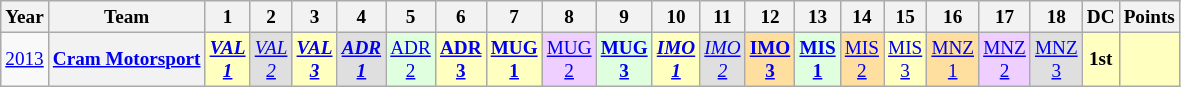<table class="wikitable" style="text-align:center; font-size:80%;">
<tr>
<th>Year</th>
<th>Team</th>
<th>1</th>
<th>2</th>
<th>3</th>
<th>4</th>
<th>5</th>
<th>6</th>
<th>7</th>
<th>8</th>
<th>9</th>
<th>10</th>
<th>11</th>
<th>12</th>
<th>13</th>
<th>14</th>
<th>15</th>
<th>16</th>
<th>17</th>
<th>18</th>
<th>DC</th>
<th>Points</th>
</tr>
<tr>
<td><a href='#'>2013</a></td>
<th><a href='#'>Cram Motorsport</a></th>
<td style="background:#FFFFBF;"><strong><em><a href='#'>VAL<br>1</a></em></strong><br></td>
<td style="background:#DFDFDF;"><em><a href='#'>VAL<br>2</a></em><br></td>
<td style="background:#FFFFBF;"><strong><em><a href='#'>VAL<br>3</a></em></strong><br></td>
<td style="background:#DFDFDF;"><strong><em><a href='#'>ADR<br>1</a></em></strong><br></td>
<td style="background:#DFFFDF;"><a href='#'>ADR<br>2</a><br></td>
<td style="background:#FFFFBF;"><strong><a href='#'>ADR<br>3</a></strong><br></td>
<td style="background:#FFFFBF;"><strong><a href='#'>MUG<br>1</a></strong><br></td>
<td style="background:#EFCFFF;"><a href='#'>MUG<br>2</a><br></td>
<td style="background:#DFFFDF;"><strong><a href='#'>MUG<br>3</a></strong><br></td>
<td style="background:#FFFFBF;"><strong><em><a href='#'>IMO<br>1</a></em></strong><br></td>
<td style="background:#DFDFDF;"><em><a href='#'>IMO<br>2</a></em><br></td>
<td style="background:#FFDF9F;"><strong><a href='#'>IMO<br>3</a></strong><br></td>
<td style="background:#DFFFDF;"><strong><a href='#'>MIS<br>1</a></strong><br></td>
<td style="background:#FFDF9F;"><a href='#'>MIS<br>2</a><br></td>
<td style="background:#FFFFBF;"><a href='#'>MIS<br>3</a><br></td>
<td style="background:#FFDF9F;"><a href='#'>MNZ<br>1</a><br></td>
<td style="background:#EFCFFF;"><a href='#'>MNZ<br>2</a><br></td>
<td style="background:#DFDFDF;"><a href='#'>MNZ<br>3</a><br></td>
<th style="background:#FFFFBF;">1st</th>
<th style="background:#FFFFBF;"></th>
</tr>
</table>
